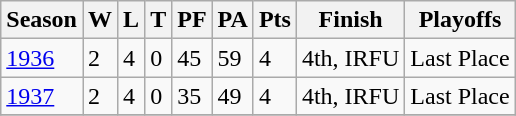<table class="wikitable">
<tr>
<th>Season</th>
<th>W</th>
<th>L</th>
<th>T</th>
<th>PF</th>
<th>PA</th>
<th>Pts</th>
<th>Finish</th>
<th>Playoffs</th>
</tr>
<tr>
<td><a href='#'>1936</a></td>
<td>2</td>
<td>4</td>
<td>0</td>
<td>45</td>
<td>59</td>
<td>4</td>
<td>4th, IRFU</td>
<td>Last Place</td>
</tr>
<tr>
<td><a href='#'>1937</a></td>
<td>2</td>
<td>4</td>
<td>0</td>
<td>35</td>
<td>49</td>
<td>4</td>
<td>4th, IRFU</td>
<td>Last Place</td>
</tr>
<tr>
</tr>
</table>
